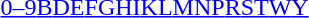<table id="toc" class="toc" summary="Class">
<tr>
<th></th>
</tr>
<tr>
<td style="text-align:center;"><a href='#'>0–9</a><a href='#'>B</a><a href='#'>D</a><a href='#'>E</a><a href='#'>F</a><a href='#'>G</a><a href='#'>H</a><a href='#'>I</a><a href='#'>K</a><a href='#'>L</a><a href='#'>M</a><a href='#'>N</a><a href='#'>P</a><a href='#'>R</a><a href='#'>S</a><a href='#'>T</a><a href='#'>W</a><a href='#'>Y</a></td>
</tr>
</table>
